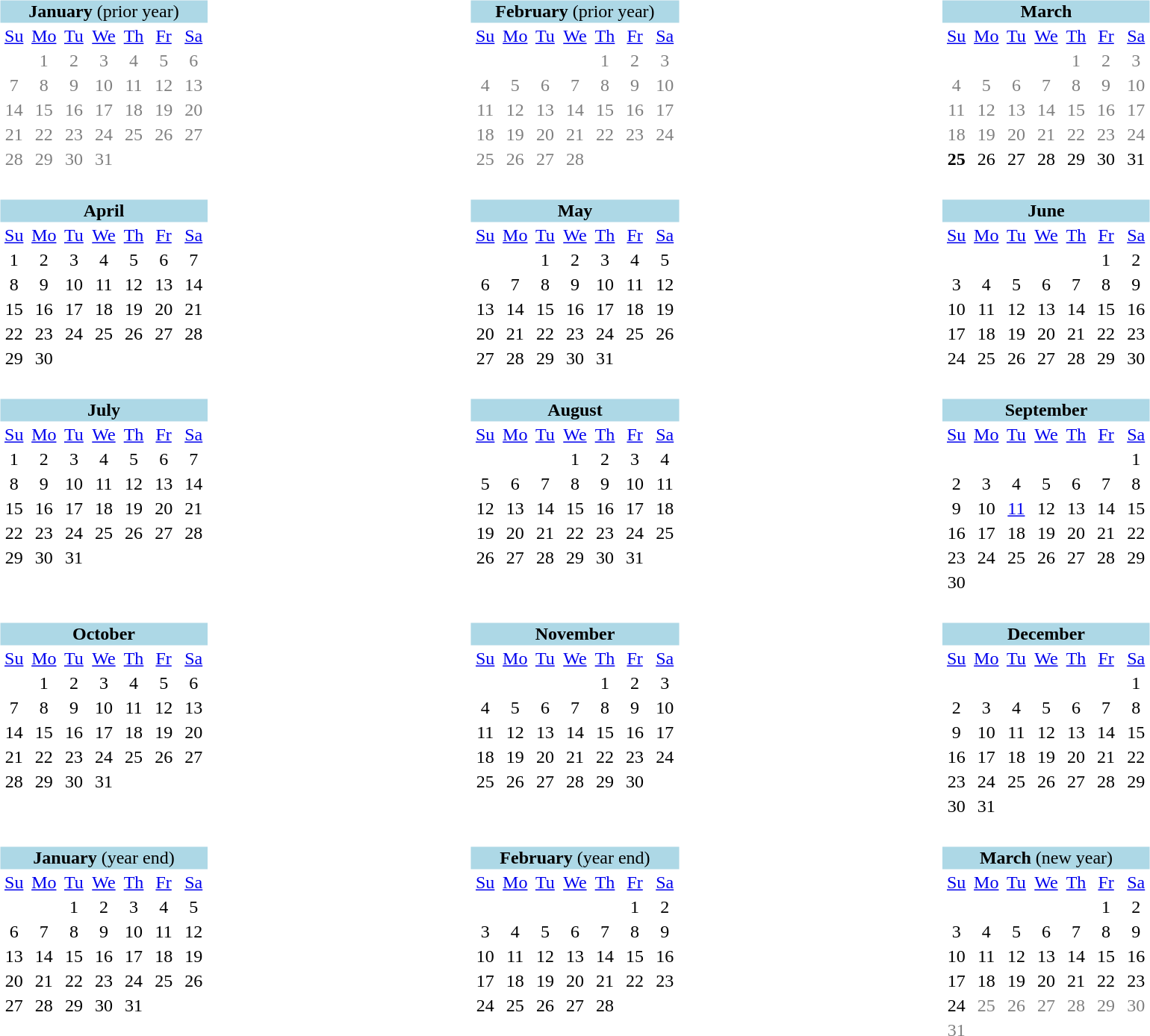<table width="100%" valign="top" style="text-align:center">
<tr>
<td valign="top" align="center"><br><table class="toccolours" style="margin-left: 1em; text-align:center;">
<tr style="background:lightblue;">
<td colspan="7"><strong>January</strong> (prior year)</td>
</tr>
<tr>
<td width="14%"><a href='#'>Su</a></td>
<td width="14%"><a href='#'>Mo</a></td>
<td width="14%"><a href='#'>Tu</a></td>
<td width="14%"><a href='#'>We</a></td>
<td width="14%"><a href='#'>Th</a></td>
<td width="14%"><a href='#'>Fr</a></td>
<td width="14%"><a href='#'>Sa</a></td>
</tr>
<tr style="color: gray;">
<td colspan=1> </td>
<td>1</td>
<td>2</td>
<td>3</td>
<td>4</td>
<td>5</td>
<td>6</td>
</tr>
<tr style="color: gray;">
<td>7</td>
<td>8</td>
<td>9</td>
<td>10</td>
<td>11</td>
<td>12</td>
<td>13</td>
</tr>
<tr style="color: gray;">
<td>14</td>
<td>15</td>
<td>16</td>
<td>17</td>
<td>18</td>
<td>19</td>
<td>20</td>
</tr>
<tr style="color: gray;">
<td>21</td>
<td>22</td>
<td>23</td>
<td>24</td>
<td>25</td>
<td>26</td>
<td>27</td>
</tr>
<tr style="color: gray;">
<td>28</td>
<td>29</td>
<td>30</td>
<td>31</td>
</tr>
</table>
</td>
<td valign="top" align="center"><br><table class="toccolours" style="margin-left:1em; text-align:center;">
<tr style="background:lightblue;">
<td colspan="7"><strong>February</strong> (prior year)</td>
</tr>
<tr>
<td width="14%"><a href='#'>Su</a></td>
<td width="14%"><a href='#'>Mo</a></td>
<td width="14%"><a href='#'>Tu</a></td>
<td width="14%"><a href='#'>We</a></td>
<td width="14%"><a href='#'>Th</a></td>
<td width="14%"><a href='#'>Fr</a></td>
<td width="14%"><a href='#'>Sa</a></td>
</tr>
<tr style="color: gray;">
<td colspan=4> </td>
<td>1</td>
<td>2</td>
<td>3</td>
</tr>
<tr style="color: gray;">
<td>4</td>
<td>5</td>
<td>6</td>
<td>7</td>
<td>8</td>
<td>9</td>
<td>10</td>
</tr>
<tr style="color: gray;">
<td>11</td>
<td>12</td>
<td>13</td>
<td>14</td>
<td>15</td>
<td>16</td>
<td>17</td>
</tr>
<tr style="color: gray;">
<td>18</td>
<td>19</td>
<td>20</td>
<td>21</td>
<td>22</td>
<td>23</td>
<td>24</td>
</tr>
<tr style="color: gray;">
<td>25</td>
<td>26</td>
<td>27</td>
<td>28</td>
</tr>
</table>
</td>
<td valign="top" align="center"><br><table class="toccolours" style="margin-left: 1em; text-align:center;">
<tr style="background:lightblue;">
<td colspan="7"><strong>March</strong></td>
</tr>
<tr>
<td width="14%"><a href='#'>Su</a></td>
<td width="14%"><a href='#'>Mo</a></td>
<td width="14%"><a href='#'>Tu</a></td>
<td width="14%"><a href='#'>We</a></td>
<td width="14%"><a href='#'>Th</a></td>
<td width="14%"><a href='#'>Fr</a></td>
<td width="14%"><a href='#'>Sa</a></td>
</tr>
<tr style="color: gray;">
<td colspan=4> </td>
<td>1</td>
<td>2</td>
<td>3</td>
</tr>
<tr style="color: gray;">
<td>4</td>
<td>5</td>
<td>6</td>
<td>7</td>
<td>8</td>
<td>9</td>
<td>10</td>
</tr>
<tr style="color: gray;">
<td>11</td>
<td>12</td>
<td>13</td>
<td>14</td>
<td>15</td>
<td>16</td>
<td>17</td>
</tr>
<tr style="color: gray;">
<td>18</td>
<td>19</td>
<td>20</td>
<td>21</td>
<td>22</td>
<td>23</td>
<td>24</td>
</tr>
<tr style="color: black">
<td><strong>25</strong></td>
<td>26</td>
<td>27</td>
<td>28</td>
<td>29</td>
<td>30</td>
<td>31</td>
</tr>
</table>
</td>
</tr>
<tr>
<td valign="top" align="center"><br><table class="toccolours" style="margin-left: 1em; text-align:center;">
<tr style="background:lightblue;">
<td colspan="7"><strong>April</strong></td>
</tr>
<tr>
<td width="14%"><a href='#'>Su</a></td>
<td width="14%"><a href='#'>Mo</a></td>
<td width="14%"><a href='#'>Tu</a></td>
<td width="14%"><a href='#'>We</a></td>
<td width="14%"><a href='#'>Th</a></td>
<td width="14%"><a href='#'>Fr</a></td>
<td width="14%"><a href='#'>Sa</a></td>
</tr>
<tr>
<td>1</td>
<td>2</td>
<td>3</td>
<td>4</td>
<td>5</td>
<td>6</td>
<td>7</td>
</tr>
<tr>
<td>8</td>
<td>9</td>
<td>10</td>
<td>11</td>
<td>12</td>
<td>13</td>
<td>14</td>
</tr>
<tr>
<td>15</td>
<td>16</td>
<td>17</td>
<td>18</td>
<td>19</td>
<td>20</td>
<td>21</td>
</tr>
<tr>
<td>22</td>
<td>23</td>
<td>24</td>
<td>25</td>
<td>26</td>
<td>27</td>
<td>28</td>
</tr>
<tr>
<td>29</td>
<td>30</td>
</tr>
</table>
</td>
<td valign="top" align="center"><br><table class="toccolours" style="margin-left: 1em; text-align:center;">
<tr style="background:lightblue;">
<td colspan="7"><strong>May</strong></td>
</tr>
<tr>
<td width="14%"><a href='#'>Su</a></td>
<td width="14%"><a href='#'>Mo</a></td>
<td width="14%"><a href='#'>Tu</a></td>
<td width="14%"><a href='#'>We</a></td>
<td width="14%"><a href='#'>Th</a></td>
<td width="14%"><a href='#'>Fr</a></td>
<td width="14%"><a href='#'>Sa</a></td>
</tr>
<tr>
<td colspan=2> </td>
<td>1</td>
<td>2</td>
<td>3</td>
<td>4</td>
<td>5</td>
</tr>
<tr>
<td>6</td>
<td>7</td>
<td>8</td>
<td>9</td>
<td>10</td>
<td>11</td>
<td>12</td>
</tr>
<tr>
<td>13</td>
<td>14</td>
<td>15</td>
<td>16</td>
<td>17</td>
<td>18</td>
<td>19</td>
</tr>
<tr>
<td>20</td>
<td>21</td>
<td>22</td>
<td>23</td>
<td>24</td>
<td>25</td>
<td>26</td>
</tr>
<tr>
<td>27</td>
<td>28</td>
<td>29</td>
<td>30</td>
<td>31</td>
</tr>
</table>
</td>
<td valign="top" align="center"><br><table class="toccolours" style="margin-left: 1em; text-align:center;">
<tr style="background:lightblue;">
<td colspan="7"><strong>June</strong></td>
</tr>
<tr>
<td width="14%"><a href='#'>Su</a></td>
<td width="14%"><a href='#'>Mo</a></td>
<td width="14%"><a href='#'>Tu</a></td>
<td width="14%"><a href='#'>We</a></td>
<td width="14%"><a href='#'>Th</a></td>
<td width="14%"><a href='#'>Fr</a></td>
<td width="14%"><a href='#'>Sa</a></td>
</tr>
<tr>
<td colspan=5> </td>
<td>1</td>
<td>2</td>
</tr>
<tr>
<td>3</td>
<td>4</td>
<td>5</td>
<td>6</td>
<td>7</td>
<td>8</td>
<td>9</td>
</tr>
<tr>
<td>10</td>
<td>11</td>
<td>12</td>
<td>13</td>
<td>14</td>
<td>15</td>
<td>16</td>
</tr>
<tr>
<td>17</td>
<td>18</td>
<td>19</td>
<td>20</td>
<td>21</td>
<td>22</td>
<td>23</td>
</tr>
<tr>
<td>24</td>
<td>25</td>
<td>26</td>
<td>27</td>
<td>28</td>
<td>29</td>
<td>30</td>
</tr>
</table>
</td>
</tr>
<tr>
<td valign="top" align="center"><br><table class="toccolours" style="margin-left: 1em; text-align:center;">
<tr style="background:lightblue;">
<td colspan="7"><strong>July</strong></td>
</tr>
<tr>
<td width="14%"><a href='#'>Su</a></td>
<td width="14%"><a href='#'>Mo</a></td>
<td width="14%"><a href='#'>Tu</a></td>
<td width="14%"><a href='#'>We</a></td>
<td width="14%"><a href='#'>Th</a></td>
<td width="14%"><a href='#'>Fr</a></td>
<td width="14%"><a href='#'>Sa</a></td>
</tr>
<tr>
<td>1</td>
<td>2</td>
<td>3</td>
<td>4</td>
<td>5</td>
<td>6</td>
<td>7</td>
</tr>
<tr>
<td>8</td>
<td>9</td>
<td>10</td>
<td>11</td>
<td>12</td>
<td>13</td>
<td>14</td>
</tr>
<tr>
<td>15</td>
<td>16</td>
<td>17</td>
<td>18</td>
<td>19</td>
<td>20</td>
<td>21</td>
</tr>
<tr>
<td>22</td>
<td>23</td>
<td>24</td>
<td>25</td>
<td>26</td>
<td>27</td>
<td>28</td>
</tr>
<tr>
<td>29</td>
<td>30</td>
<td>31</td>
</tr>
</table>
</td>
<td valign="top" align="center"><br><table class="toccolours" style="margin-left: 1em; text-align:center;">
<tr style="background:lightblue;">
<td colspan="7"><strong>August</strong></td>
</tr>
<tr>
<td width="14%"><a href='#'>Su</a></td>
<td width="14%"><a href='#'>Mo</a></td>
<td width="14%"><a href='#'>Tu</a></td>
<td width="14%"><a href='#'>We</a></td>
<td width="14%"><a href='#'>Th</a></td>
<td width="14%"><a href='#'>Fr</a></td>
<td width="14%"><a href='#'>Sa</a></td>
</tr>
<tr>
<td colspan=3> </td>
<td>1</td>
<td>2</td>
<td>3</td>
<td>4</td>
</tr>
<tr>
<td>5</td>
<td>6</td>
<td>7</td>
<td>8</td>
<td>9</td>
<td>10</td>
<td>11</td>
</tr>
<tr>
<td>12</td>
<td>13</td>
<td>14</td>
<td>15</td>
<td>16</td>
<td>17</td>
<td>18</td>
</tr>
<tr>
<td>19</td>
<td>20</td>
<td>21</td>
<td>22</td>
<td>23</td>
<td>24</td>
<td>25</td>
</tr>
<tr>
<td>26</td>
<td>27</td>
<td>28</td>
<td>29</td>
<td>30</td>
<td>31</td>
</tr>
</table>
</td>
<td valign="top" align="center"><br><table class="toccolours" style="margin-left: 1em; text-align:center;">
<tr style="background:lightblue;">
<td colspan="7"><strong>September</strong></td>
</tr>
<tr>
<td width="14%"><a href='#'>Su</a></td>
<td width="14%"><a href='#'>Mo</a></td>
<td width="14%"><a href='#'>Tu</a></td>
<td width="14%"><a href='#'>We</a></td>
<td width="14%"><a href='#'>Th</a></td>
<td width="14%"><a href='#'>Fr</a></td>
<td width="14%"><a href='#'>Sa</a></td>
</tr>
<tr>
<td colspan=6> </td>
<td>1</td>
</tr>
<tr>
<td>2</td>
<td>3</td>
<td>4</td>
<td>5</td>
<td>6</td>
<td>7</td>
<td>8</td>
</tr>
<tr>
<td>9</td>
<td>10</td>
<td><a href='#'>11</a></td>
<td>12</td>
<td>13</td>
<td>14</td>
<td>15</td>
</tr>
<tr>
<td>16</td>
<td>17</td>
<td>18</td>
<td>19</td>
<td>20</td>
<td>21</td>
<td>22</td>
</tr>
<tr>
<td>23</td>
<td>24</td>
<td>25</td>
<td>26</td>
<td>27</td>
<td>28</td>
<td>29</td>
</tr>
<tr>
<td>30</td>
</tr>
</table>
</td>
</tr>
<tr>
<td valign="top" align="center"><br><table class="toccolours" style="margin-left: 1em; text-align:center;">
<tr style="background:lightblue;">
<td colspan="7"><strong>October</strong></td>
</tr>
<tr>
<td width="14%"><a href='#'>Su</a></td>
<td width="14%"><a href='#'>Mo</a></td>
<td width="14%"><a href='#'>Tu</a></td>
<td width="14%"><a href='#'>We</a></td>
<td width="14%"><a href='#'>Th</a></td>
<td width="14%"><a href='#'>Fr</a></td>
<td width="14%"><a href='#'>Sa</a></td>
</tr>
<tr>
<td colspan=1> </td>
<td>1</td>
<td>2</td>
<td>3</td>
<td>4</td>
<td>5</td>
<td>6</td>
</tr>
<tr>
<td>7</td>
<td>8</td>
<td>9</td>
<td>10</td>
<td>11</td>
<td>12</td>
<td>13</td>
</tr>
<tr>
<td>14</td>
<td>15</td>
<td>16</td>
<td>17</td>
<td>18</td>
<td>19</td>
<td>20</td>
</tr>
<tr>
<td>21</td>
<td>22</td>
<td>23</td>
<td>24</td>
<td>25</td>
<td>26</td>
<td>27</td>
</tr>
<tr>
<td>28</td>
<td>29</td>
<td>30</td>
<td>31</td>
</tr>
<tr>
<td> </td>
</tr>
</table>
</td>
<td valign="top" align="center"><br><table class="toccolours" style="margin-left: 1em; text-align:center;">
<tr style="background:lightblue;">
<td colspan="7"><strong>November</strong></td>
</tr>
<tr>
<td width="14%"><a href='#'>Su</a></td>
<td width="14%"><a href='#'>Mo</a></td>
<td width="14%"><a href='#'>Tu</a></td>
<td width="14%"><a href='#'>We</a></td>
<td width="14%"><a href='#'>Th</a></td>
<td width="14%"><a href='#'>Fr</a></td>
<td width="14%"><a href='#'>Sa</a></td>
</tr>
<tr>
<td colspan=4> </td>
<td>1</td>
<td>2</td>
<td>3</td>
</tr>
<tr>
<td>4</td>
<td>5</td>
<td>6</td>
<td>7</td>
<td>8</td>
<td>9</td>
<td>10</td>
</tr>
<tr>
<td>11</td>
<td>12</td>
<td>13</td>
<td>14</td>
<td>15</td>
<td>16</td>
<td>17</td>
</tr>
<tr>
<td>18</td>
<td>19</td>
<td>20</td>
<td>21</td>
<td>22</td>
<td>23</td>
<td>24</td>
</tr>
<tr>
<td>25</td>
<td>26</td>
<td>27</td>
<td>28</td>
<td>29</td>
<td>30</td>
</tr>
<tr>
<td> </td>
</tr>
</table>
</td>
<td valign="top" align="center"><br><table class="toccolours" style="margin-left: 1em; text-align:center;">
<tr style="background:lightblue;">
<td colspan="7"><strong>December</strong></td>
</tr>
<tr>
<td width="14%"><a href='#'>Su</a></td>
<td width="14%"><a href='#'>Mo</a></td>
<td width="14%"><a href='#'>Tu</a></td>
<td width="14%"><a href='#'>We</a></td>
<td width="14%"><a href='#'>Th</a></td>
<td width="14%"><a href='#'>Fr</a></td>
<td width="14%"><a href='#'>Sa</a></td>
</tr>
<tr>
<td colspan=6> </td>
<td>1</td>
</tr>
<tr>
<td>2</td>
<td>3</td>
<td>4</td>
<td>5</td>
<td>6</td>
<td>7</td>
<td>8</td>
</tr>
<tr>
<td>9</td>
<td>10</td>
<td>11</td>
<td>12</td>
<td>13</td>
<td>14</td>
<td>15</td>
</tr>
<tr>
<td>16</td>
<td>17</td>
<td>18</td>
<td>19</td>
<td>20</td>
<td>21</td>
<td>22</td>
</tr>
<tr>
<td>23</td>
<td>24</td>
<td>25</td>
<td>26</td>
<td>27</td>
<td>28</td>
<td>29</td>
</tr>
<tr>
<td>30</td>
<td>31</td>
</tr>
</table>
</td>
</tr>
<tr>
<td valign="top" align="center"><br><table class="toccolours" style="margin-left: 1em; text-align:center;">
<tr style="background:lightblue;">
<td colspan="7"><strong>January</strong> (year end)</td>
</tr>
<tr>
<td width="14%"><a href='#'>Su</a></td>
<td width="14%"><a href='#'>Mo</a></td>
<td width="14%"><a href='#'>Tu</a></td>
<td width="14%"><a href='#'>We</a></td>
<td width="14%"><a href='#'>Th</a></td>
<td width="14%"><a href='#'>Fr</a></td>
<td width="14%"><a href='#'>Sa</a></td>
</tr>
<tr>
<td colspan=2> </td>
<td>1</td>
<td>2</td>
<td>3</td>
<td>4</td>
<td>5</td>
</tr>
<tr>
<td>6</td>
<td>7</td>
<td>8</td>
<td>9</td>
<td>10</td>
<td>11</td>
<td>12</td>
</tr>
<tr>
<td>13</td>
<td>14</td>
<td>15</td>
<td>16</td>
<td>17</td>
<td>18</td>
<td>19</td>
</tr>
<tr>
<td>20</td>
<td>21</td>
<td>22</td>
<td>23</td>
<td>24</td>
<td>25</td>
<td>26</td>
</tr>
<tr>
<td>27</td>
<td>28</td>
<td>29</td>
<td>30</td>
<td>31</td>
</tr>
</table>
</td>
<td valign="top" align="center"><br><table class="toccolours" style="margin-left: 1em; text-align:center;">
<tr style="background:lightblue;">
<td colspan="7"><strong>February</strong> (year end)</td>
</tr>
<tr>
<td width="14%"><a href='#'>Su</a></td>
<td width="14%"><a href='#'>Mo</a></td>
<td width="14%"><a href='#'>Tu</a></td>
<td width="14%"><a href='#'>We</a></td>
<td width="14%"><a href='#'>Th</a></td>
<td width="14%"><a href='#'>Fr</a></td>
<td width="14%"><a href='#'>Sa</a></td>
</tr>
<tr>
<td colspan=5> </td>
<td>1</td>
<td>2</td>
</tr>
<tr>
<td>3</td>
<td>4</td>
<td>5</td>
<td>6</td>
<td>7</td>
<td>8</td>
<td>9</td>
</tr>
<tr>
<td>10</td>
<td>11</td>
<td>12</td>
<td>13</td>
<td>14</td>
<td>15</td>
<td>16</td>
</tr>
<tr>
<td>17</td>
<td>18</td>
<td>19</td>
<td>20</td>
<td>21</td>
<td>22</td>
<td>23</td>
</tr>
<tr>
<td>24</td>
<td>25</td>
<td>26</td>
<td>27</td>
<td>28</td>
</tr>
</table>
</td>
<td valign="top" align="center"><br><table class="toccolours" style="margin-left: 1em; text-align:center;">
<tr style="background:lightblue;">
<td colspan="7"><strong>March</strong> (new year)</td>
</tr>
<tr>
<td width="14%"><a href='#'>Su</a></td>
<td width="14%"><a href='#'>Mo</a></td>
<td width="14%"><a href='#'>Tu</a></td>
<td width="14%"><a href='#'>We</a></td>
<td width="14%"><a href='#'>Th</a></td>
<td width="14%"><a href='#'>Fr</a></td>
<td width="14%"><a href='#'>Sa</a></td>
</tr>
<tr>
<td colspan=5> </td>
<td>1</td>
<td>2</td>
</tr>
<tr>
<td>3</td>
<td>4</td>
<td>5</td>
<td>6</td>
<td>7</td>
<td>8</td>
<td>9</td>
</tr>
<tr>
<td>10</td>
<td>11</td>
<td>12</td>
<td>13</td>
<td>14</td>
<td>15</td>
<td>16</td>
</tr>
<tr>
<td>17</td>
<td>18</td>
<td>19</td>
<td>20</td>
<td>21</td>
<td>22</td>
<td>23</td>
</tr>
<tr style="color: gray;">
<td style="color: black">24</td>
<td>25</td>
<td>26</td>
<td>27</td>
<td>28</td>
<td>29</td>
<td>30</td>
</tr>
<tr style="color: gray;">
<td>31</td>
</tr>
</table>
</td>
</tr>
</table>
